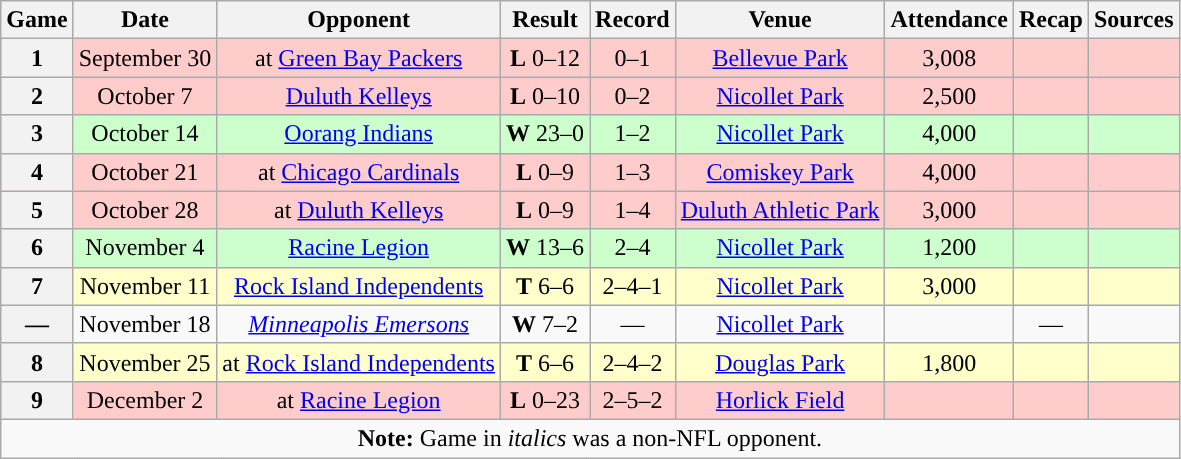<table class="wikitable" style="text-align:center">
<tr>
<th>Game</th>
<th>Date</th>
<th>Opponent</th>
<th>Result</th>
<th>Record</th>
<th>Venue</th>
<th>Attendance</th>
<th>Recap</th>
<th>Sources</th>
</tr>
<tr style="background:#fcc">
<th>1</th>
<td>September 30</td>
<td>at <a href='#'>Green Bay Packers</a></td>
<td><strong>L</strong> 0–12</td>
<td>0–1</td>
<td><a href='#'>Bellevue Park</a></td>
<td>3,008 </td>
<td></td>
<td></td>
</tr>
<tr style="background:#fcc">
<th>2</th>
<td>October 7</td>
<td><a href='#'>Duluth Kelleys</a></td>
<td><strong>L</strong> 0–10</td>
<td>0–2</td>
<td><a href='#'>Nicollet Park</a></td>
<td>2,500</td>
<td></td>
<td></td>
</tr>
<tr style="background:#cfc">
<th>3</th>
<td>October 14</td>
<td><a href='#'>Oorang Indians</a></td>
<td><strong>W</strong> 23–0</td>
<td>1–2</td>
<td><a href='#'>Nicollet Park</a></td>
<td>4,000</td>
<td></td>
<td></td>
</tr>
<tr style="background:#fcc">
<th>4</th>
<td>October 21</td>
<td>at <a href='#'>Chicago Cardinals</a></td>
<td><strong>L</strong> 0–9</td>
<td>1–3</td>
<td><a href='#'>Comiskey Park</a></td>
<td>4,000</td>
<td></td>
<td></td>
</tr>
<tr style="background:#fcc">
<th>5</th>
<td>October 28</td>
<td>at <a href='#'>Duluth Kelleys</a></td>
<td><strong>L</strong> 0–9</td>
<td>1–4</td>
<td><a href='#'>Duluth Athletic Park</a></td>
<td>3,000</td>
<td></td>
<td></td>
</tr>
<tr style="background:#cfc">
<th>6</th>
<td>November 4</td>
<td><a href='#'>Racine Legion</a></td>
<td><strong>W</strong> 13–6</td>
<td>2–4</td>
<td><a href='#'>Nicollet Park</a></td>
<td>1,200</td>
<td></td>
<td></td>
</tr>
<tr style="background:#ffc">
<th>7</th>
<td>November 11</td>
<td><a href='#'>Rock Island Independents</a></td>
<td><strong>T</strong> 6–6</td>
<td>2–4–1</td>
<td><a href='#'>Nicollet Park</a></td>
<td>3,000</td>
<td></td>
<td></td>
</tr>
<tr>
<th>—</th>
<td>November 18</td>
<td><em><a href='#'>Minneapolis Emersons</a></em></td>
<td><strong>W</strong> 7–2</td>
<td>—</td>
<td><a href='#'>Nicollet Park</a></td>
<td></td>
<td>—</td>
<td></td>
</tr>
<tr style="background:#ffc">
<th>8</th>
<td>November 25</td>
<td>at <a href='#'>Rock Island Independents</a></td>
<td><strong>T</strong> 6–6</td>
<td>2–4–2</td>
<td><a href='#'>Douglas Park</a></td>
<td>1,800</td>
<td></td>
<td></td>
</tr>
<tr style="background:#fcc">
<th>9</th>
<td>December 2</td>
<td>at <a href='#'>Racine Legion</a></td>
<td><strong>L</strong> 0–23</td>
<td>2–5–2</td>
<td><a href='#'>Horlick Field</a></td>
<td></td>
<td></td>
<td></td>
</tr>
<tr>
<td colspan="10"><strong>Note:</strong> Game in <em>italics</em> was a non-NFL opponent.</td>
</tr>
</table>
